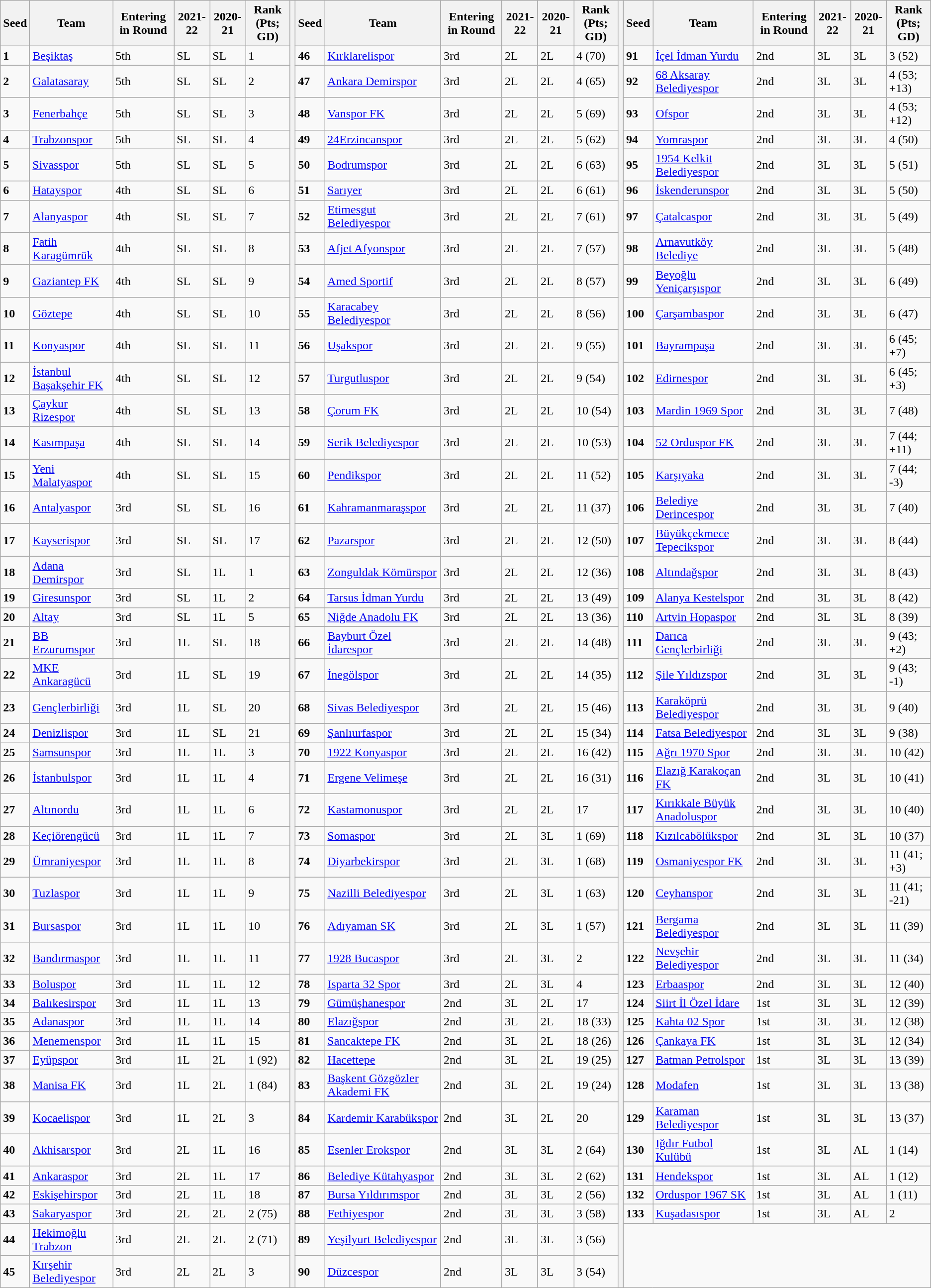<table class="wikitable">
<tr>
<th><strong>Seed</strong></th>
<th><strong>Team</strong></th>
<th>Entering in Round</th>
<th><strong>2021-22</strong></th>
<th><strong>2020-21</strong></th>
<th><strong>Rank (Pts; GD)</strong></th>
<th rowspan=46></th>
<th><strong>Seed</strong></th>
<th><strong>Team</strong></th>
<th>Entering in Round</th>
<th><strong>2021-22</strong></th>
<th><strong>2020-21</strong></th>
<th><strong>Rank (Pts; GD)</strong></th>
<th rowspan=46></th>
<th><strong>Seed</strong></th>
<th><strong>Team</strong></th>
<th>Entering in Round</th>
<th><strong>2021-22</strong></th>
<th><strong>2020-21</strong></th>
<th><strong>Rank (Pts; GD)</strong></th>
</tr>
<tr>
<td><strong>1</strong></td>
<td><a href='#'>Beşiktaş</a></td>
<td>5th</td>
<td>SL</td>
<td>SL</td>
<td>1</td>
<td><strong>46</strong></td>
<td><a href='#'>Kırklarelispor</a></td>
<td>3rd</td>
<td>2L</td>
<td>2L</td>
<td>4 (70)</td>
<td><strong>91</strong></td>
<td><a href='#'>İçel İdman Yurdu</a></td>
<td>2nd</td>
<td>3L</td>
<td>3L</td>
<td>3 (52)</td>
</tr>
<tr>
<td><strong>2</strong></td>
<td><a href='#'>Galatasaray</a></td>
<td>5th</td>
<td>SL</td>
<td>SL</td>
<td>2</td>
<td><strong>47</strong></td>
<td><a href='#'>Ankara Demirspor</a></td>
<td>3rd</td>
<td>2L</td>
<td>2L</td>
<td>4 (65)</td>
<td><strong>92</strong></td>
<td><a href='#'>68 Aksaray Belediyespor</a></td>
<td>2nd</td>
<td>3L</td>
<td>3L</td>
<td>4 (53; +13)</td>
</tr>
<tr>
<td><strong>3</strong></td>
<td><a href='#'>Fenerbahçe</a></td>
<td>5th</td>
<td>SL</td>
<td>SL</td>
<td>3</td>
<td><strong>48</strong></td>
<td><a href='#'>Vanspor FK</a></td>
<td>3rd</td>
<td>2L</td>
<td>2L</td>
<td>5 (69)</td>
<td><strong>93</strong></td>
<td><a href='#'>Ofspor</a></td>
<td>2nd</td>
<td>3L</td>
<td>3L</td>
<td>4 (53; +12)</td>
</tr>
<tr>
<td><strong>4</strong></td>
<td><a href='#'>Trabzonspor</a></td>
<td>5th</td>
<td>SL</td>
<td>SL</td>
<td>4</td>
<td><strong>49</strong></td>
<td><a href='#'>24Erzincanspor</a></td>
<td>3rd</td>
<td>2L</td>
<td>2L</td>
<td>5 (62)</td>
<td><strong>94</strong></td>
<td><a href='#'>Yomraspor</a></td>
<td>2nd</td>
<td>3L</td>
<td>3L</td>
<td>4 (50)</td>
</tr>
<tr>
<td><strong>5</strong></td>
<td><a href='#'>Sivasspor</a></td>
<td>5th</td>
<td>SL</td>
<td>SL</td>
<td>5</td>
<td><strong>50</strong></td>
<td><a href='#'>Bodrumspor</a></td>
<td>3rd</td>
<td>2L</td>
<td>2L</td>
<td>6 (63)</td>
<td><strong>95</strong></td>
<td><a href='#'>1954 Kelkit Belediyespor</a></td>
<td>2nd</td>
<td>3L</td>
<td>3L</td>
<td>5 (51)</td>
</tr>
<tr>
<td><strong>6</strong></td>
<td><a href='#'>Hatayspor</a></td>
<td>4th</td>
<td>SL</td>
<td>SL</td>
<td>6</td>
<td><strong>51</strong></td>
<td><a href='#'>Sarıyer</a></td>
<td>3rd</td>
<td>2L</td>
<td>2L</td>
<td>6 (61)</td>
<td><strong>96</strong></td>
<td><a href='#'>İskenderunspor</a></td>
<td>2nd</td>
<td>3L</td>
<td>3L</td>
<td>5 (50)</td>
</tr>
<tr>
<td><strong>7</strong></td>
<td><a href='#'>Alanyaspor</a></td>
<td>4th</td>
<td>SL</td>
<td>SL</td>
<td>7</td>
<td><strong>52</strong></td>
<td><a href='#'>Etimesgut Belediyespor</a></td>
<td>3rd</td>
<td>2L</td>
<td>2L</td>
<td>7 (61)</td>
<td><strong>97</strong></td>
<td><a href='#'>Çatalcaspor</a></td>
<td>2nd</td>
<td>3L</td>
<td>3L</td>
<td>5 (49)</td>
</tr>
<tr>
<td><strong>8</strong></td>
<td><a href='#'>Fatih Karagümrük</a></td>
<td>4th</td>
<td>SL</td>
<td>SL</td>
<td>8</td>
<td><strong>53</strong></td>
<td><a href='#'>Afjet Afyonspor</a></td>
<td>3rd</td>
<td>2L</td>
<td>2L</td>
<td>7 (57)</td>
<td><strong>98</strong></td>
<td><a href='#'>Arnavutköy Belediye</a></td>
<td>2nd</td>
<td>3L</td>
<td>3L</td>
<td>5 (48)</td>
</tr>
<tr>
<td><strong>9</strong></td>
<td><a href='#'>Gaziantep FK</a></td>
<td>4th</td>
<td>SL</td>
<td>SL</td>
<td>9</td>
<td><strong>54</strong></td>
<td><a href='#'>Amed Sportif</a></td>
<td>3rd</td>
<td>2L</td>
<td>2L</td>
<td>8 (57)</td>
<td><strong>99</strong></td>
<td><a href='#'>Beyoğlu Yeniçarşıspor</a></td>
<td>2nd</td>
<td>3L</td>
<td>3L</td>
<td>6 (49)</td>
</tr>
<tr>
<td><strong>10</strong></td>
<td><a href='#'>Göztepe</a></td>
<td>4th</td>
<td>SL</td>
<td>SL</td>
<td>10</td>
<td><strong>55</strong></td>
<td><a href='#'>Karacabey Belediyespor</a></td>
<td>3rd</td>
<td>2L</td>
<td>2L</td>
<td>8 (56)</td>
<td><strong>100</strong></td>
<td><a href='#'>Çarşambaspor</a></td>
<td>2nd</td>
<td>3L</td>
<td>3L</td>
<td>6 (47)</td>
</tr>
<tr>
<td><strong>11</strong></td>
<td><a href='#'>Konyaspor</a></td>
<td>4th</td>
<td>SL</td>
<td>SL</td>
<td>11</td>
<td><strong>56</strong></td>
<td><a href='#'>Uşakspor</a></td>
<td>3rd</td>
<td>2L</td>
<td>2L</td>
<td>9 (55)</td>
<td><strong>101</strong></td>
<td><a href='#'>Bayrampaşa</a></td>
<td>2nd</td>
<td>3L</td>
<td>3L</td>
<td>6 (45; +7)</td>
</tr>
<tr>
<td><strong>12</strong></td>
<td><a href='#'>İstanbul Başakşehir FK</a></td>
<td>4th</td>
<td>SL</td>
<td>SL</td>
<td>12</td>
<td><strong>57</strong></td>
<td><a href='#'>Turgutluspor</a></td>
<td>3rd</td>
<td>2L</td>
<td>2L</td>
<td>9 (54)</td>
<td><strong>102</strong></td>
<td><a href='#'>Edirnespor</a></td>
<td>2nd</td>
<td>3L</td>
<td>3L</td>
<td>6 (45; +3)</td>
</tr>
<tr>
<td><strong>13</strong></td>
<td><a href='#'>Çaykur Rizespor</a></td>
<td>4th</td>
<td>SL</td>
<td>SL</td>
<td>13</td>
<td><strong>58</strong></td>
<td><a href='#'>Çorum FK</a></td>
<td>3rd</td>
<td>2L</td>
<td>2L</td>
<td>10 (54)</td>
<td><strong>103</strong></td>
<td><a href='#'>Mardin 1969 Spor</a></td>
<td>2nd</td>
<td>3L</td>
<td>3L</td>
<td>7 (48)</td>
</tr>
<tr>
<td><strong>14</strong></td>
<td><a href='#'>Kasımpaşa</a></td>
<td>4th</td>
<td>SL</td>
<td>SL</td>
<td>14</td>
<td><strong>59</strong></td>
<td><a href='#'>Serik Belediyespor</a></td>
<td>3rd</td>
<td>2L</td>
<td>2L</td>
<td>10 (53)</td>
<td><strong>104</strong></td>
<td><a href='#'>52 Orduspor FK</a></td>
<td>2nd</td>
<td>3L</td>
<td>3L</td>
<td>7 (44; +11)</td>
</tr>
<tr>
<td><strong>15</strong></td>
<td><a href='#'>Yeni Malatyaspor</a></td>
<td>4th</td>
<td>SL</td>
<td>SL</td>
<td>15</td>
<td><strong>60</strong></td>
<td><a href='#'>Pendikspor</a></td>
<td>3rd</td>
<td>2L</td>
<td>2L</td>
<td>11 (52)</td>
<td><strong>105</strong></td>
<td><a href='#'>Karşıyaka</a></td>
<td>2nd</td>
<td>3L</td>
<td>3L</td>
<td>7 (44; -3)</td>
</tr>
<tr>
<td><strong>16</strong></td>
<td><a href='#'>Antalyaspor</a></td>
<td>3rd</td>
<td>SL</td>
<td>SL</td>
<td>16</td>
<td><strong>61</strong></td>
<td><a href='#'>Kahramanmaraşspor</a></td>
<td>3rd</td>
<td>2L</td>
<td>2L</td>
<td>11 (37)</td>
<td><strong>106</strong></td>
<td><a href='#'>Belediye Derincespor</a></td>
<td>2nd</td>
<td>3L</td>
<td>3L</td>
<td>7 (40)</td>
</tr>
<tr>
<td><strong>17</strong></td>
<td><a href='#'>Kayserispor</a></td>
<td>3rd</td>
<td>SL</td>
<td>SL</td>
<td>17</td>
<td><strong>62</strong></td>
<td><a href='#'>Pazarspor</a></td>
<td>3rd</td>
<td>2L</td>
<td>2L</td>
<td>12 (50)</td>
<td><strong>107</strong></td>
<td><a href='#'>Büyükçekmece Tepecikspor</a></td>
<td>2nd</td>
<td>3L</td>
<td>3L</td>
<td>8 (44)</td>
</tr>
<tr>
<td><strong>18</strong></td>
<td><a href='#'>Adana Demirspor</a></td>
<td>3rd</td>
<td>SL</td>
<td>1L</td>
<td>1</td>
<td><strong>63</strong></td>
<td><a href='#'>Zonguldak Kömürspor</a></td>
<td>3rd</td>
<td>2L</td>
<td>2L</td>
<td>12 (36)</td>
<td><strong>108</strong></td>
<td><a href='#'>Altındağspor</a></td>
<td>2nd</td>
<td>3L</td>
<td>3L</td>
<td>8 (43)</td>
</tr>
<tr>
<td><strong>19</strong></td>
<td><a href='#'>Giresunspor</a></td>
<td>3rd</td>
<td>SL</td>
<td>1L</td>
<td>2</td>
<td><strong>64</strong></td>
<td><a href='#'>Tarsus İdman Yurdu</a></td>
<td>3rd</td>
<td>2L</td>
<td>2L</td>
<td>13 (49)</td>
<td><strong>109</strong></td>
<td><a href='#'>Alanya Kestelspor</a></td>
<td>2nd</td>
<td>3L</td>
<td>3L</td>
<td>8 (42)</td>
</tr>
<tr>
<td><strong>20</strong></td>
<td><a href='#'>Altay</a></td>
<td>3rd</td>
<td>SL</td>
<td>1L</td>
<td>5</td>
<td><strong>65</strong></td>
<td><a href='#'>Niğde Anadolu FK</a></td>
<td>3rd</td>
<td>2L</td>
<td>2L</td>
<td>13 (36)</td>
<td><strong>110</strong></td>
<td><a href='#'>Artvin Hopaspor</a></td>
<td>2nd</td>
<td>3L</td>
<td>3L</td>
<td>8 (39)</td>
</tr>
<tr>
<td><strong>21</strong></td>
<td><a href='#'>BB Erzurumspor</a></td>
<td>3rd</td>
<td>1L</td>
<td>SL</td>
<td>18</td>
<td><strong>66</strong></td>
<td><a href='#'>Bayburt Özel İdarespor</a></td>
<td>3rd</td>
<td>2L</td>
<td>2L</td>
<td>14 (48)</td>
<td><strong>111</strong></td>
<td><a href='#'>Darıca Gençlerbirliği</a></td>
<td>2nd</td>
<td>3L</td>
<td>3L</td>
<td>9 (43; +2)</td>
</tr>
<tr>
<td><strong>22</strong></td>
<td><a href='#'>MKE Ankaragücü</a></td>
<td>3rd</td>
<td>1L</td>
<td>SL</td>
<td>19</td>
<td><strong>67</strong></td>
<td><a href='#'>İnegölspor</a></td>
<td>3rd</td>
<td>2L</td>
<td>2L</td>
<td>14 (35)</td>
<td><strong>112</strong></td>
<td><a href='#'>Şile Yıldızspor</a></td>
<td>2nd</td>
<td>3L</td>
<td>3L</td>
<td>9 (43; -1)</td>
</tr>
<tr>
<td><strong>23</strong></td>
<td><a href='#'>Gençlerbirliği</a></td>
<td>3rd</td>
<td>1L</td>
<td>SL</td>
<td>20</td>
<td><strong>68</strong></td>
<td><a href='#'>Sivas Belediyespor</a></td>
<td>3rd</td>
<td>2L</td>
<td>2L</td>
<td>15 (46)</td>
<td><strong>113</strong></td>
<td><a href='#'>Karaköprü Belediyespor</a></td>
<td>2nd</td>
<td>3L</td>
<td>3L</td>
<td>9 (40)</td>
</tr>
<tr>
<td><strong>24</strong></td>
<td><a href='#'>Denizlispor</a></td>
<td>3rd</td>
<td>1L</td>
<td>SL</td>
<td>21</td>
<td><strong>69</strong></td>
<td><a href='#'>Şanlıurfaspor</a></td>
<td>3rd</td>
<td>2L</td>
<td>2L</td>
<td>15 (34)</td>
<td><strong>114</strong></td>
<td><a href='#'>Fatsa Belediyespor</a></td>
<td>2nd</td>
<td>3L</td>
<td>3L</td>
<td>9 (38)</td>
</tr>
<tr>
<td><strong>25</strong></td>
<td><a href='#'>Samsunspor</a></td>
<td>3rd</td>
<td>1L</td>
<td>1L</td>
<td>3</td>
<td><strong>70</strong></td>
<td><a href='#'>1922 Konyaspor</a></td>
<td>3rd</td>
<td>2L</td>
<td>2L</td>
<td>16 (42)</td>
<td><strong>115</strong></td>
<td><a href='#'>Ağrı 1970 Spor</a></td>
<td>2nd</td>
<td>3L</td>
<td>3L</td>
<td>10 (42)</td>
</tr>
<tr>
<td><strong>26</strong></td>
<td><a href='#'>İstanbulspor</a></td>
<td>3rd</td>
<td>1L</td>
<td>1L</td>
<td>4</td>
<td><strong>71</strong></td>
<td><a href='#'>Ergene Velimeşe</a></td>
<td>3rd</td>
<td>2L</td>
<td>2L</td>
<td>16 (31)</td>
<td><strong>116</strong></td>
<td><a href='#'>Elazığ Karakoçan FK</a></td>
<td>2nd</td>
<td>3L</td>
<td>3L</td>
<td>10 (41)</td>
</tr>
<tr>
<td><strong>27</strong></td>
<td><a href='#'>Altınordu</a></td>
<td>3rd</td>
<td>1L</td>
<td>1L</td>
<td>6</td>
<td><strong>72</strong></td>
<td><a href='#'>Kastamonuspor</a></td>
<td>3rd</td>
<td>2L</td>
<td>2L</td>
<td>17</td>
<td><strong>117</strong></td>
<td><a href='#'>Kırıkkale Büyük Anadoluspor</a></td>
<td>2nd</td>
<td>3L</td>
<td>3L</td>
<td>10 (40)</td>
</tr>
<tr>
<td><strong>28</strong></td>
<td><a href='#'>Keçiörengücü</a></td>
<td>3rd</td>
<td>1L</td>
<td>1L</td>
<td>7</td>
<td><strong>73</strong></td>
<td><a href='#'>Somaspor</a></td>
<td>3rd</td>
<td>2L</td>
<td>3L</td>
<td>1 (69)</td>
<td><strong>118</strong></td>
<td><a href='#'>Kızılcabölükspor</a></td>
<td>2nd</td>
<td>3L</td>
<td>3L</td>
<td>10 (37)</td>
</tr>
<tr>
<td><strong>29</strong></td>
<td><a href='#'>Ümraniyespor</a></td>
<td>3rd</td>
<td>1L</td>
<td>1L</td>
<td>8</td>
<td><strong>74</strong></td>
<td><a href='#'>Diyarbekirspor</a></td>
<td>3rd</td>
<td>2L</td>
<td>3L</td>
<td>1 (68)</td>
<td><strong>119</strong></td>
<td><a href='#'>Osmaniyespor FK</a></td>
<td>2nd</td>
<td>3L</td>
<td>3L</td>
<td>11 (41; +3)</td>
</tr>
<tr>
<td><strong>30</strong></td>
<td><a href='#'>Tuzlaspor</a></td>
<td>3rd</td>
<td>1L</td>
<td>1L</td>
<td>9</td>
<td><strong>75</strong></td>
<td><a href='#'>Nazilli Belediyespor</a></td>
<td>3rd</td>
<td>2L</td>
<td>3L</td>
<td>1 (63)</td>
<td><strong>120</strong></td>
<td><a href='#'>Ceyhanspor</a></td>
<td>2nd</td>
<td>3L</td>
<td>3L</td>
<td>11 (41; -21)</td>
</tr>
<tr>
<td><strong>31</strong></td>
<td><a href='#'>Bursaspor</a></td>
<td>3rd</td>
<td>1L</td>
<td>1L</td>
<td>10</td>
<td><strong>76</strong></td>
<td><a href='#'>Adıyaman SK</a></td>
<td>3rd</td>
<td>2L</td>
<td>3L</td>
<td>1 (57)</td>
<td><strong>121</strong></td>
<td><a href='#'>Bergama Belediyespor</a></td>
<td>2nd</td>
<td>3L</td>
<td>3L</td>
<td>11 (39)</td>
</tr>
<tr>
<td><strong>32</strong></td>
<td><a href='#'>Bandırmaspor</a></td>
<td>3rd</td>
<td>1L</td>
<td>1L</td>
<td>11</td>
<td><strong>77</strong></td>
<td><a href='#'>1928 Bucaspor</a></td>
<td>3rd</td>
<td>2L</td>
<td>3L</td>
<td>2</td>
<td><strong>122</strong></td>
<td><a href='#'>Nevşehir Belediyespor</a></td>
<td>2nd</td>
<td>3L</td>
<td>3L</td>
<td>11 (34)</td>
</tr>
<tr>
<td><strong>33</strong></td>
<td><a href='#'>Boluspor</a></td>
<td>3rd</td>
<td>1L</td>
<td>1L</td>
<td>12</td>
<td><strong>78</strong></td>
<td><a href='#'>Isparta 32 Spor</a></td>
<td>3rd</td>
<td>2L</td>
<td>3L</td>
<td>4</td>
<td><strong>123</strong></td>
<td><a href='#'>Erbaaspor</a></td>
<td>2nd</td>
<td>3L</td>
<td>3L</td>
<td>12 (40)</td>
</tr>
<tr>
<td><strong>34</strong></td>
<td><a href='#'>Balıkesirspor</a></td>
<td>3rd</td>
<td>1L</td>
<td>1L</td>
<td>13</td>
<td><strong>79</strong></td>
<td><a href='#'>Gümüşhanespor</a></td>
<td>2nd</td>
<td>3L</td>
<td>2L</td>
<td>17</td>
<td><strong>124</strong></td>
<td><a href='#'>Siirt İl Özel İdare</a></td>
<td>1st</td>
<td>3L</td>
<td>3L</td>
<td>12 (39)</td>
</tr>
<tr>
<td><strong>35</strong></td>
<td><a href='#'>Adanaspor</a></td>
<td>3rd</td>
<td>1L</td>
<td>1L</td>
<td>14</td>
<td><strong>80</strong></td>
<td><a href='#'>Elazığspor</a></td>
<td>2nd</td>
<td>3L</td>
<td>2L</td>
<td>18 (33)</td>
<td><strong>125</strong></td>
<td><a href='#'>Kahta 02 Spor</a></td>
<td>1st</td>
<td>3L</td>
<td>3L</td>
<td>12 (38)</td>
</tr>
<tr>
<td><strong>36</strong></td>
<td><a href='#'>Menemenspor</a></td>
<td>3rd</td>
<td>1L</td>
<td>1L</td>
<td>15</td>
<td><strong>81</strong></td>
<td><a href='#'>Sancaktepe FK</a></td>
<td>2nd</td>
<td>3L</td>
<td>2L</td>
<td>18 (26)</td>
<td><strong>126</strong></td>
<td><a href='#'>Çankaya FK</a></td>
<td>1st</td>
<td>3L</td>
<td>3L</td>
<td>12 (34)</td>
</tr>
<tr>
<td><strong>37</strong></td>
<td><a href='#'>Eyüpspor</a></td>
<td>3rd</td>
<td>1L</td>
<td>2L</td>
<td>1 (92)</td>
<td><strong>82</strong></td>
<td><a href='#'>Hacettepe</a></td>
<td>2nd</td>
<td>3L</td>
<td>2L</td>
<td>19 (25)</td>
<td><strong>127</strong></td>
<td><a href='#'>Batman Petrolspor</a></td>
<td>1st</td>
<td>3L</td>
<td>3L</td>
<td>13 (39)</td>
</tr>
<tr>
<td><strong>38</strong></td>
<td><a href='#'>Manisa FK</a></td>
<td>3rd</td>
<td>1L</td>
<td>2L</td>
<td>1 (84)</td>
<td><strong>83</strong></td>
<td><a href='#'>Başkent Gözgözler Akademi FK</a></td>
<td>2nd</td>
<td>3L</td>
<td>2L</td>
<td>19 (24)</td>
<td><strong>128</strong></td>
<td><a href='#'>Modafen</a></td>
<td>1st</td>
<td>3L</td>
<td>3L</td>
<td>13 (38)</td>
</tr>
<tr>
<td><strong>39</strong></td>
<td><a href='#'>Kocaelispor</a></td>
<td>3rd</td>
<td>1L</td>
<td>2L</td>
<td>3</td>
<td><strong>84</strong></td>
<td><a href='#'>Kardemir Karabükspor</a></td>
<td>2nd</td>
<td>3L</td>
<td>2L</td>
<td>20</td>
<td><strong>129</strong></td>
<td><a href='#'>Karaman Belediyespor</a></td>
<td>1st</td>
<td>3L</td>
<td>3L</td>
<td>13 (37)</td>
</tr>
<tr>
<td><strong>40</strong></td>
<td><a href='#'>Akhisarspor</a></td>
<td>3rd</td>
<td>2L</td>
<td>1L</td>
<td>16</td>
<td><strong>85</strong></td>
<td><a href='#'>Esenler Erokspor</a></td>
<td>2nd</td>
<td>3L</td>
<td>3L</td>
<td>2 (64)</td>
<td><strong>130</strong></td>
<td><a href='#'>Iğdır Futbol Kulübü</a></td>
<td>1st</td>
<td>3L</td>
<td>AL</td>
<td>1 (14)</td>
</tr>
<tr>
<td><strong>41</strong></td>
<td><a href='#'>Ankaraspor</a></td>
<td>3rd</td>
<td>2L</td>
<td>1L</td>
<td>17</td>
<td><strong>86</strong></td>
<td><a href='#'>Belediye Kütahyaspor</a></td>
<td>2nd</td>
<td>3L</td>
<td>3L</td>
<td>2 (62)</td>
<td><strong>131</strong></td>
<td><a href='#'>Hendekspor</a></td>
<td>1st</td>
<td>3L</td>
<td>AL</td>
<td>1 (12)</td>
</tr>
<tr>
<td><strong>42</strong></td>
<td><a href='#'>Eskişehirspor</a></td>
<td>3rd</td>
<td>2L</td>
<td>1L</td>
<td>18</td>
<td><strong>87</strong></td>
<td><a href='#'>Bursa Yıldırımspor</a></td>
<td>2nd</td>
<td>3L</td>
<td>3L</td>
<td>2 (56)</td>
<td><strong>132</strong></td>
<td><a href='#'>Orduspor 1967 SK</a></td>
<td>1st</td>
<td>3L</td>
<td>AL</td>
<td>1 (11)</td>
</tr>
<tr>
<td><strong>43</strong></td>
<td><a href='#'>Sakaryaspor</a></td>
<td>3rd</td>
<td>2L</td>
<td>2L</td>
<td>2 (75)</td>
<td><strong>88</strong></td>
<td><a href='#'>Fethiyespor</a></td>
<td>2nd</td>
<td>3L</td>
<td>3L</td>
<td>3 (58)</td>
<td><strong>133</strong></td>
<td><a href='#'>Kuşadasıspor</a></td>
<td>1st</td>
<td>3L</td>
<td>AL</td>
<td>2</td>
</tr>
<tr>
<td><strong>44</strong></td>
<td><a href='#'>Hekimoğlu Trabzon</a></td>
<td>3rd</td>
<td>2L</td>
<td>2L</td>
<td>2 (71)</td>
<td><strong>89</strong></td>
<td><a href='#'>Yeşilyurt Belediyespor</a></td>
<td>2nd</td>
<td>3L</td>
<td>3L</td>
<td>3 (56)</td>
<td rowspan=2 colspan=6></td>
</tr>
<tr>
<td><strong>45</strong></td>
<td><a href='#'>Kırşehir Belediyespor</a></td>
<td>3rd</td>
<td>2L</td>
<td>2L</td>
<td>3</td>
<td><strong>90</strong></td>
<td><a href='#'>Düzcespor</a></td>
<td>2nd</td>
<td>3L</td>
<td>3L</td>
<td>3 (54)</td>
</tr>
</table>
